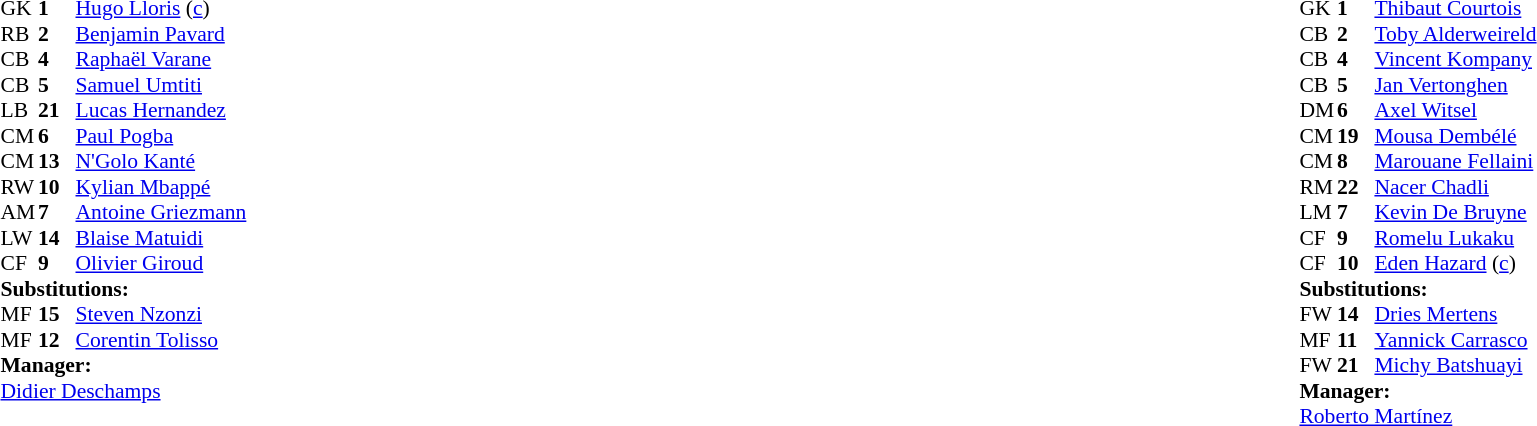<table width="100%">
<tr>
<td valign="top" width="40%"><br><table style="font-size:90%" cellspacing="0" cellpadding="0">
<tr>
<th width=25></th>
<th width=25></th>
</tr>
<tr>
<td>GK</td>
<td><strong>1</strong></td>
<td><a href='#'>Hugo Lloris</a> (<a href='#'>c</a>)</td>
</tr>
<tr>
<td>RB</td>
<td><strong>2</strong></td>
<td><a href='#'>Benjamin Pavard</a></td>
</tr>
<tr>
<td>CB</td>
<td><strong>4</strong></td>
<td><a href='#'>Raphaël Varane</a></td>
</tr>
<tr>
<td>CB</td>
<td><strong>5</strong></td>
<td><a href='#'>Samuel Umtiti</a></td>
</tr>
<tr>
<td>LB</td>
<td><strong>21</strong></td>
<td><a href='#'>Lucas Hernandez</a></td>
</tr>
<tr>
<td>CM</td>
<td><strong>6</strong></td>
<td><a href='#'>Paul Pogba</a></td>
</tr>
<tr>
<td>CM</td>
<td><strong>13</strong></td>
<td><a href='#'>N'Golo Kanté</a></td>
<td></td>
</tr>
<tr>
<td>RW</td>
<td><strong>10</strong></td>
<td><a href='#'>Kylian Mbappé</a></td>
<td></td>
</tr>
<tr>
<td>AM</td>
<td><strong>7</strong></td>
<td><a href='#'>Antoine Griezmann</a></td>
</tr>
<tr>
<td>LW</td>
<td><strong>14</strong></td>
<td><a href='#'>Blaise Matuidi</a></td>
<td></td>
<td></td>
</tr>
<tr>
<td>CF</td>
<td><strong>9</strong></td>
<td><a href='#'>Olivier Giroud</a></td>
<td></td>
<td></td>
</tr>
<tr>
<td colspan=3><strong>Substitutions:</strong></td>
</tr>
<tr>
<td>MF</td>
<td><strong>15</strong></td>
<td><a href='#'>Steven Nzonzi</a></td>
<td></td>
<td></td>
</tr>
<tr>
<td>MF</td>
<td><strong>12</strong></td>
<td><a href='#'>Corentin Tolisso</a></td>
<td></td>
<td></td>
</tr>
<tr>
<td colspan=3><strong>Manager:</strong></td>
</tr>
<tr>
<td colspan=3><a href='#'>Didier Deschamps</a></td>
</tr>
</table>
</td>
<td valign="top"></td>
<td valign="top" width="50%"><br><table style="font-size:90%; margin:auto" cellspacing="0" cellpadding="0">
<tr>
<th width=25></th>
<th width=25></th>
</tr>
<tr>
<td>GK</td>
<td><strong>1</strong></td>
<td><a href='#'>Thibaut Courtois</a></td>
</tr>
<tr>
<td>CB</td>
<td><strong>2</strong></td>
<td><a href='#'>Toby Alderweireld</a></td>
<td></td>
</tr>
<tr>
<td>CB</td>
<td><strong>4</strong></td>
<td><a href='#'>Vincent Kompany</a></td>
</tr>
<tr>
<td>CB</td>
<td><strong>5</strong></td>
<td><a href='#'>Jan Vertonghen</a></td>
<td></td>
</tr>
<tr>
<td>DM</td>
<td><strong>6</strong></td>
<td><a href='#'>Axel Witsel</a></td>
</tr>
<tr>
<td>CM</td>
<td><strong>19</strong></td>
<td><a href='#'>Mousa Dembélé</a></td>
<td></td>
<td></td>
</tr>
<tr>
<td>CM</td>
<td><strong>8</strong></td>
<td><a href='#'>Marouane Fellaini</a></td>
<td></td>
<td></td>
</tr>
<tr>
<td>RM</td>
<td><strong>22</strong></td>
<td><a href='#'>Nacer Chadli</a></td>
<td></td>
<td></td>
</tr>
<tr>
<td>LM</td>
<td><strong>7</strong></td>
<td><a href='#'>Kevin De Bruyne</a></td>
</tr>
<tr>
<td>CF</td>
<td><strong>9</strong></td>
<td><a href='#'>Romelu Lukaku</a></td>
</tr>
<tr>
<td>CF</td>
<td><strong>10</strong></td>
<td><a href='#'>Eden Hazard</a> (<a href='#'>c</a>)</td>
<td></td>
</tr>
<tr>
<td colspan=3><strong>Substitutions:</strong></td>
</tr>
<tr>
<td>FW</td>
<td><strong>14</strong></td>
<td><a href='#'>Dries Mertens</a></td>
<td></td>
<td></td>
</tr>
<tr>
<td>MF</td>
<td><strong>11</strong></td>
<td><a href='#'>Yannick Carrasco</a></td>
<td></td>
<td></td>
</tr>
<tr>
<td>FW</td>
<td><strong>21</strong></td>
<td><a href='#'>Michy Batshuayi</a></td>
<td></td>
<td></td>
</tr>
<tr>
<td colspan=3><strong>Manager:</strong></td>
</tr>
<tr>
<td colspan=3> <a href='#'>Roberto Martínez</a></td>
</tr>
</table>
</td>
</tr>
</table>
